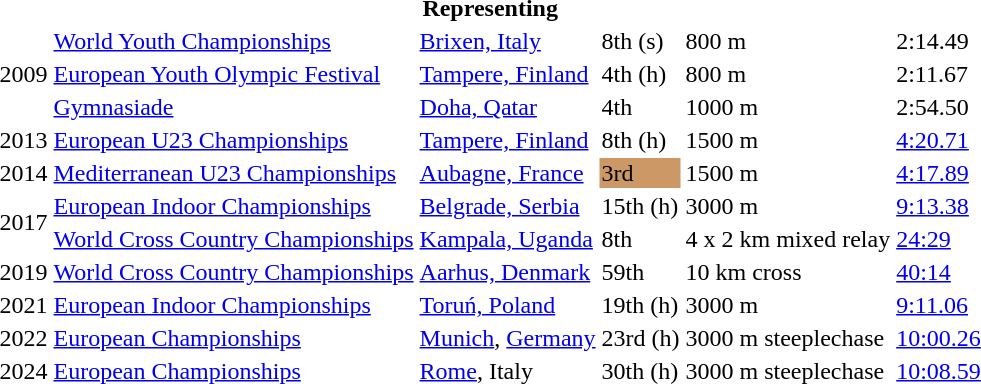<table>
<tr>
<th colspan="6">Representing </th>
</tr>
<tr>
<td rowspan=3>2009</td>
<td><a href='#'>World Youth Championships</a></td>
<td><a href='#'>Brixen, Italy</a></td>
<td>8th (s)</td>
<td>800 m</td>
<td>2:14.49</td>
</tr>
<tr>
<td><a href='#'>European Youth Olympic Festival</a></td>
<td><a href='#'>Tampere, Finland</a></td>
<td>4th (h)</td>
<td>800 m</td>
<td>2:11.67</td>
</tr>
<tr>
<td><a href='#'>Gymnasiade</a></td>
<td><a href='#'>Doha, Qatar</a></td>
<td>4th</td>
<td>1000 m</td>
<td>2:54.50</td>
</tr>
<tr>
<td>2013</td>
<td><a href='#'>European U23 Championships</a></td>
<td><a href='#'>Tampere, Finland</a></td>
<td>8th (h)</td>
<td>1500 m</td>
<td><a href='#'>4:20.71</a></td>
</tr>
<tr>
<td>2014</td>
<td><a href='#'>Mediterranean U23 Championships</a></td>
<td><a href='#'>Aubagne, France</a></td>
<td bgcolor=cc9966>3rd</td>
<td>1500 m</td>
<td><a href='#'>4:17.89</a></td>
</tr>
<tr>
<td rowspan=2>2017</td>
<td><a href='#'>European Indoor Championships</a></td>
<td><a href='#'>Belgrade, Serbia</a></td>
<td>15th (h)</td>
<td>3000 m</td>
<td><a href='#'>9:13.38</a></td>
</tr>
<tr>
<td><a href='#'>World Cross Country Championships</a></td>
<td><a href='#'>Kampala, Uganda</a></td>
<td>8th</td>
<td>4 x 2 km mixed relay</td>
<td><a href='#'>24:29</a></td>
</tr>
<tr>
<td>2019</td>
<td><a href='#'>World Cross Country Championships</a></td>
<td><a href='#'>Aarhus, Denmark</a></td>
<td>59th</td>
<td>10 km cross</td>
<td><a href='#'>40:14</a></td>
</tr>
<tr>
<td>2021</td>
<td><a href='#'>European Indoor Championships</a></td>
<td><a href='#'>Toruń, Poland</a></td>
<td>19th (h)</td>
<td>3000 m</td>
<td><a href='#'>9:11.06</a></td>
</tr>
<tr>
<td>2022</td>
<td><a href='#'>European Championships</a></td>
<td><a href='#'>Munich</a>, <a href='#'>Germany</a></td>
<td>23rd (h)</td>
<td>3000 m steeplechase</td>
<td><a href='#'>10:00.26</a></td>
</tr>
<tr>
<td>2024</td>
<td><a href='#'>European Championships</a></td>
<td><a href='#'>Rome</a>, Italy</td>
<td>30th (h)</td>
<td>3000 m steeplechase</td>
<td><a href='#'>10:08.59</a></td>
</tr>
</table>
